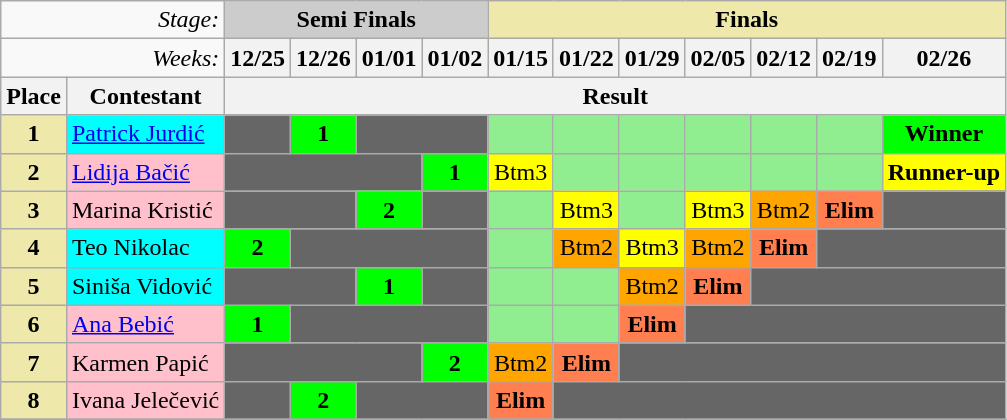<table class="wikitable" align="center">
<tr>
<td colspan=2 align="right"><em>Stage:</em></td>
<td colspan=4 bgcolor="CCCCCC" align="Center"><strong>Semi Finals</strong></td>
<td colspan=15 bgcolor="palegoldenrod" align="Center"><strong>Finals</strong></td>
</tr>
<tr>
<td colspan=2 align="right"><em>Weeks:</em></td>
<th>12/25</th>
<th>12/26</th>
<th>01/01</th>
<th>01/02</th>
<th>01/15</th>
<th>01/22</th>
<th>01/29</th>
<th>02/05</th>
<th>02/12</th>
<th>02/19</th>
<th>02/26</th>
</tr>
<tr>
<th>Place</th>
<th>Contestant</th>
<th colspan=17 align="center">Result</th>
</tr>
<tr>
<td align="center" bgcolor="palegoldenrod"><strong>1</strong></td>
<td bgcolor="cyan"><a href='#'>Patrick Jurdić</a></td>
<td bgcolor="666666"></td>
<td style="background:lime" align="center"><strong>1</strong></td>
<td bgcolor="666666" colspan=2></td>
<td style="background: lightgreen"></td>
<td style="background: lightgreen"></td>
<td style="background: lightgreen"></td>
<td style="background: lightgreen"></td>
<td style="background: lightgreen"></td>
<td style="background: lightgreen"></td>
<td style="background: Lime" align="center"><strong>Winner</strong></td>
</tr>
<tr>
<td align="center" bgcolor="palegoldenrod"><strong>2</strong></td>
<td bgcolor="pink"><a href='#'>Lidija Bačić</a></td>
<td colspan=3 bgcolor="666666"></td>
<td style="background:lime" align="center"><strong>1</strong></td>
<td style="background: yellow" align="center">Btm3</td>
<td style="background: lightgreen"></td>
<td style="background: lightgreen"></td>
<td style="background: lightgreen"></td>
<td style="background: lightgreen"></td>
<td style="background: lightgreen"></td>
<td style="background: yellow" align="center"><strong>Runner-up</strong></td>
</tr>
<tr>
<td align="center" bgcolor="palegoldenrod"><strong>3</strong></td>
<td bgcolor="pink">Marina Kristić</td>
<td colspan=2 bgcolor="666666"></td>
<td style="background:lime" align="center"><strong>2</strong></td>
<td bgcolor="666666"></td>
<td style="background: lightgreen"></td>
<td style="background: yellow" align="center">Btm3</td>
<td style="background: lightgreen"></td>
<td style="background: yellow" align="center">Btm3</td>
<td style="background: orange" align="center">Btm2</td>
<td style="background: coral" align="center"><strong>Elim</strong></td>
<td bgcolor="666666"></td>
</tr>
<tr>
<td align="center" bgcolor="palegoldenrod"><strong>4</strong></td>
<td bgcolor="cyan">Teo Nikolac</td>
<td style="background:lime" align="center"><strong>2</strong></td>
<td colspan=3 bgcolor="666666"></td>
<td style="background: lightgreen"></td>
<td style="background: orange" align="center">Btm2</td>
<td style="background: yellow" align="center">Btm3</td>
<td style="background: orange" align="center">Btm2</td>
<td style="background: coral" align="center"><strong>Elim</strong></td>
<td colspan=2 bgcolor="666666"></td>
</tr>
<tr>
<td align="center" bgcolor="palegoldenrod"><strong>5</strong></td>
<td bgcolor="cyan">Siniša Vidović</td>
<td colspan=2 bgcolor="666666"></td>
<td style="background:lime" align="center"><strong>1</strong></td>
<td bgcolor="666666"></td>
<td style="background: lightgreen"></td>
<td style="background: lightgreen"></td>
<td style="background: orange" align="center">Btm2</td>
<td style="background: coral" align="center"><strong>Elim</strong></td>
<td colspan=3 bgcolor="666666"></td>
</tr>
<tr>
<td align="center" bgcolor="palegoldenrod"><strong>6</strong></td>
<td bgcolor="pink"><a href='#'>Ana Bebić</a></td>
<td style="background:lime" align="center"><strong>1</strong></td>
<td colspan=3 bgcolor="666666"></td>
<td style="background: lightgreen"></td>
<td style="background: lightgreen"></td>
<td style="background: coral" align="center"><strong>Elim</strong></td>
<td colspan=4 bgcolor="666666"></td>
</tr>
<tr>
<td align="center" bgcolor="palegoldenrod"><strong>7</strong></td>
<td bgcolor="pink">Karmen Papić</td>
<td colspan=3 bgcolor="666666"></td>
<td style="background:lime" align="center"><strong>2</strong></td>
<td style="background: orange" align="center">Btm2</td>
<td style="background: coral" align="center"><strong>Elim</strong></td>
<td colspan=6 bgcolor="666666"></td>
</tr>
<tr>
<td align="center" bgcolor="palegoldenrod"><strong>8</strong></td>
<td bgcolor="pink">Ivana Jelečević</td>
<td bgcolor="666666"></td>
<td style="background:lime" align="center"><strong>2</strong></td>
<td colspan=2 bgcolor="666666"></td>
<td style="background: coral" align="center"><strong>Elim</strong></td>
<td colspan=8 bgcolor="666666"></td>
</tr>
<tr>
</tr>
</table>
